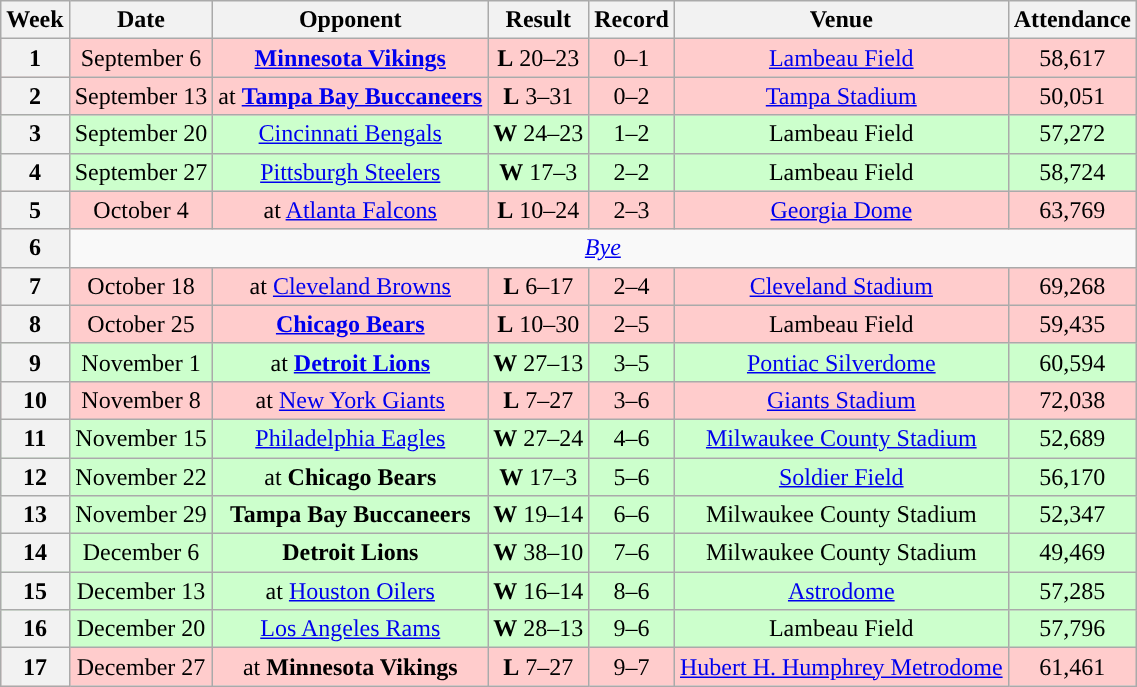<table class="wikitable" style="text-align:center">
<tr>
<th>Week</th>
<th>Date</th>
<th>Opponent</th>
<th>Result</th>
<th>Record</th>
<th>Venue</th>
<th>Attendance</th>
</tr>
<tr style="background:#fcc">
<th>1</th>
<td>September 6</td>
<td><strong><a href='#'>Minnesota Vikings</a></strong></td>
<td><strong>L</strong> 20–23 </td>
<td>0–1</td>
<td><a href='#'>Lambeau Field</a></td>
<td>58,617</td>
</tr>
<tr style="background:#fcc">
<th>2</th>
<td>September 13</td>
<td>at <strong><a href='#'>Tampa Bay Buccaneers</a></strong></td>
<td><strong>L</strong> 3–31</td>
<td>0–2</td>
<td><a href='#'>Tampa Stadium</a></td>
<td>50,051</td>
</tr>
<tr style="background:#cfc">
<th>3</th>
<td>September 20</td>
<td><a href='#'>Cincinnati Bengals</a></td>
<td><strong>W</strong> 24–23</td>
<td>1–2</td>
<td>Lambeau Field</td>
<td>57,272</td>
</tr>
<tr style="background:#cfc">
<th>4</th>
<td>September 27</td>
<td><a href='#'>Pittsburgh Steelers</a></td>
<td><strong>W</strong> 17–3</td>
<td>2–2</td>
<td>Lambeau Field</td>
<td>58,724</td>
</tr>
<tr style="background:#fcc">
<th>5</th>
<td>October 4</td>
<td>at <a href='#'>Atlanta Falcons</a></td>
<td><strong>L</strong> 10–24</td>
<td>2–3</td>
<td><a href='#'>Georgia Dome</a></td>
<td>63,769</td>
</tr>
<tr style="text-align:center;">
<th>6</th>
<td colspan="6"><em><a href='#'>Bye</a></em></td>
</tr>
<tr style="background:#fcc">
<th>7</th>
<td>October 18</td>
<td>at <a href='#'>Cleveland Browns</a></td>
<td><strong>L</strong> 6–17</td>
<td>2–4</td>
<td><a href='#'>Cleveland Stadium</a></td>
<td>69,268</td>
</tr>
<tr style="background:#fcc">
<th>8</th>
<td>October 25</td>
<td><strong><a href='#'>Chicago Bears</a></strong></td>
<td><strong>L</strong> 10–30</td>
<td>2–5</td>
<td>Lambeau Field</td>
<td>59,435</td>
</tr>
<tr style="background:#cfc">
<th>9</th>
<td>November 1</td>
<td>at <strong><a href='#'>Detroit Lions</a></strong></td>
<td><strong>W</strong> 27–13</td>
<td>3–5</td>
<td><a href='#'>Pontiac Silverdome</a></td>
<td>60,594</td>
</tr>
<tr style="background:#fcc">
<th>10</th>
<td>November 8</td>
<td>at <a href='#'>New York Giants</a></td>
<td><strong>L</strong> 7–27</td>
<td>3–6</td>
<td><a href='#'>Giants Stadium</a></td>
<td>72,038</td>
</tr>
<tr style="background:#cfc">
<th>11</th>
<td>November 15</td>
<td><a href='#'>Philadelphia Eagles</a></td>
<td><strong>W</strong> 27–24</td>
<td>4–6</td>
<td><a href='#'>Milwaukee County Stadium</a></td>
<td>52,689</td>
</tr>
<tr style="background:#cfc">
<th>12</th>
<td>November 22</td>
<td>at <strong>Chicago Bears</strong></td>
<td><strong>W</strong> 17–3</td>
<td>5–6</td>
<td><a href='#'>Soldier Field</a></td>
<td>56,170</td>
</tr>
<tr style="background:#cfc">
<th>13</th>
<td>November 29</td>
<td><strong>Tampa Bay Buccaneers</strong></td>
<td><strong>W</strong> 19–14</td>
<td>6–6</td>
<td>Milwaukee County Stadium</td>
<td>52,347</td>
</tr>
<tr style="background:#cfc">
<th>14</th>
<td>December 6</td>
<td><strong>Detroit Lions</strong></td>
<td><strong>W</strong> 38–10</td>
<td>7–6</td>
<td>Milwaukee County Stadium</td>
<td>49,469</td>
</tr>
<tr style="background:#cfc">
<th>15</th>
<td>December 13</td>
<td>at <a href='#'>Houston Oilers</a></td>
<td><strong>W</strong> 16–14</td>
<td>8–6</td>
<td><a href='#'>Astrodome</a></td>
<td>57,285</td>
</tr>
<tr style="background:#cfc">
<th>16</th>
<td>December 20</td>
<td><a href='#'>Los Angeles Rams</a></td>
<td><strong>W</strong> 28–13</td>
<td>9–6</td>
<td>Lambeau Field</td>
<td>57,796</td>
</tr>
<tr style="background:#fcc">
<th>17</th>
<td>December 27</td>
<td>at <strong>Minnesota Vikings</strong></td>
<td><strong>L</strong> 7–27</td>
<td>9–7</td>
<td><a href='#'>Hubert H. Humphrey Metrodome</a></td>
<td>61,461</td>
</tr>
</table>
